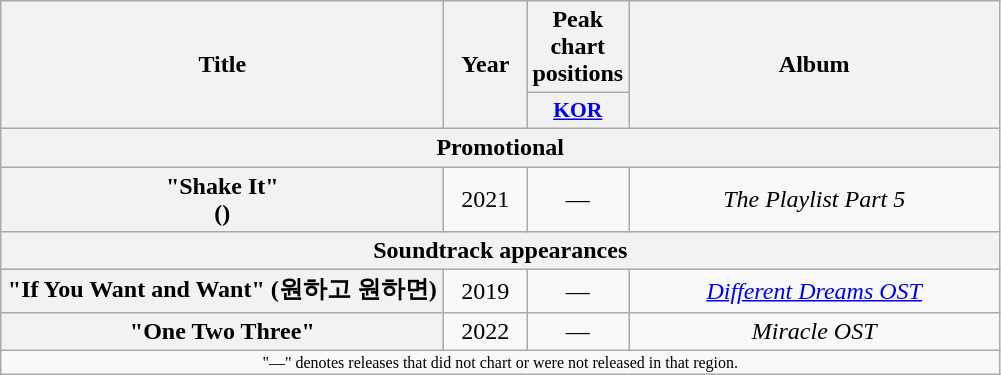<table class="wikitable plainrowheaders" style="text-align:center;">
<tr>
<th rowspan="2" scope="col" style="width:18em;">Title</th>
<th rowspan="2" scope="col" style="width:3em;">Year</th>
<th colspan="1" scope="col">Peak chart positions</th>
<th rowspan="2" scope="col" style="width:15em;">Album</th>
</tr>
<tr>
<th scope="col" style="width:3em;font-size:90%;"><a href='#'>KOR</a><br></th>
</tr>
<tr>
<th colspan="6">Promotional</th>
</tr>
<tr>
<th scope="row">"Shake It" <br> ()</th>
<td>2021</td>
<td>—</td>
<td><em>The Playlist Part 5</em></td>
</tr>
<tr>
<th colspan="6">Soundtrack appearances</th>
</tr>
<tr>
<th scope="row">"If You Want and Want" (원하고 원하면)</th>
<td>2019</td>
<td>—</td>
<td><em><a href='#'>Different Dreams OST</a></em></td>
</tr>
<tr>
<th scope="row">"One Two Three"</th>
<td>2022</td>
<td>—</td>
<td><em>Miracle OST</em></td>
</tr>
<tr>
<td colspan="6" style="font-size:8pt;">"—" denotes releases that did not chart or were not released in that region.</td>
</tr>
</table>
